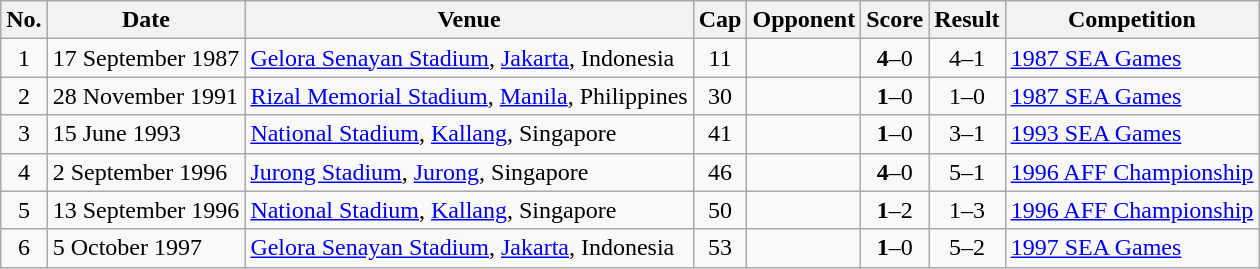<table class="wikitable sortable">
<tr>
<th scope="col">No.</th>
<th scope="col">Date</th>
<th scope="col">Venue</th>
<th scope="col">Cap</th>
<th scope="col">Opponent</th>
<th scope="col">Score</th>
<th scope="col">Result</th>
<th scope="col">Competition</th>
</tr>
<tr>
<td style="text-align:center">1</td>
<td>17 September 1987</td>
<td><a href='#'>Gelora Senayan Stadium</a>, <a href='#'>Jakarta</a>, Indonesia</td>
<td style="text-align:center">11</td>
<td></td>
<td align="center"><strong>4</strong>–0</td>
<td align="center">4–1</td>
<td><a href='#'>1987 SEA Games</a></td>
</tr>
<tr>
<td style="text-align:center">2</td>
<td>28 November 1991</td>
<td><a href='#'>Rizal Memorial Stadium</a>, <a href='#'>Manila</a>, Philippines</td>
<td style="text-align:center">30</td>
<td></td>
<td align="center"><strong>1</strong>–0</td>
<td align="center">1–0</td>
<td><a href='#'>1987 SEA Games</a></td>
</tr>
<tr>
<td style="text-align:center">3</td>
<td>15 June 1993</td>
<td><a href='#'>National Stadium</a>, <a href='#'>Kallang</a>, Singapore</td>
<td style="text-align:center">41</td>
<td></td>
<td align="center"><strong>1</strong>–0</td>
<td align="center">3–1</td>
<td><a href='#'>1993 SEA Games</a></td>
</tr>
<tr>
<td style="text-align:center">4</td>
<td>2 September 1996</td>
<td><a href='#'>Jurong Stadium</a>, <a href='#'>Jurong</a>, Singapore</td>
<td style="text-align:center">46</td>
<td></td>
<td align="center"><strong>4</strong>–0</td>
<td align="center">5–1</td>
<td><a href='#'>1996 AFF Championship</a></td>
</tr>
<tr>
<td style="text-align:center">5</td>
<td>13 September 1996</td>
<td><a href='#'>National Stadium</a>, <a href='#'>Kallang</a>, Singapore</td>
<td style="text-align:center">50</td>
<td></td>
<td align="center"><strong>1</strong>–2</td>
<td align="center">1–3</td>
<td><a href='#'>1996 AFF Championship</a></td>
</tr>
<tr>
<td style="text-align:center">6</td>
<td>5 October 1997</td>
<td><a href='#'>Gelora Senayan Stadium</a>, <a href='#'>Jakarta</a>, Indonesia</td>
<td style="text-align:center">53</td>
<td></td>
<td align="center"><strong>1</strong>–0</td>
<td align="center">5–2</td>
<td><a href='#'>1997 SEA Games</a></td>
</tr>
</table>
